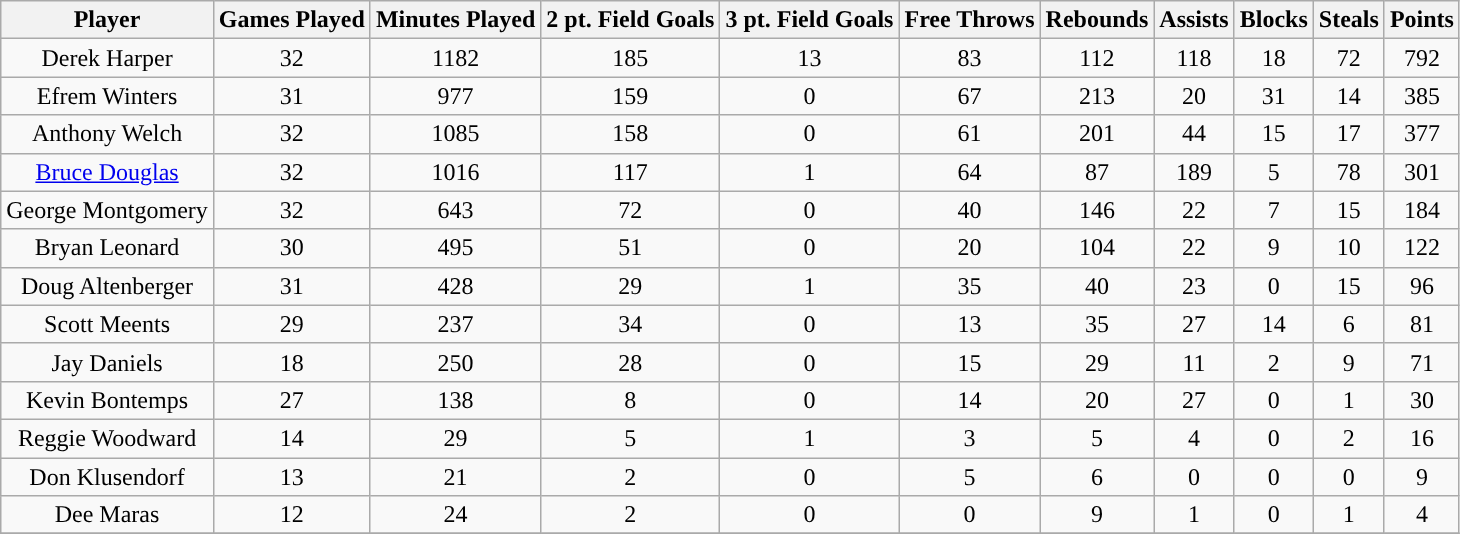<table class="wikitable sortable">
<tr>
<th>Player</th>
<th>Games Played</th>
<th>Minutes Played</th>
<th>2 pt. Field Goals</th>
<th>3 pt. Field Goals</th>
<th>Free Throws</th>
<th>Rebounds</th>
<th>Assists</th>
<th>Blocks</th>
<th>Steals</th>
<th>Points</th>
</tr>
<tr align="center" bgcolor="">
<td>Derek Harper</td>
<td>32</td>
<td>1182</td>
<td>185</td>
<td>13</td>
<td>83</td>
<td>112</td>
<td>118</td>
<td>18</td>
<td>72</td>
<td>792</td>
</tr>
<tr align="center" bgcolor="">
<td>Efrem Winters</td>
<td>31</td>
<td>977</td>
<td>159</td>
<td>0</td>
<td>67</td>
<td>213</td>
<td>20</td>
<td>31</td>
<td>14</td>
<td>385</td>
</tr>
<tr align="center" bgcolor="">
<td>Anthony Welch</td>
<td>32</td>
<td>1085</td>
<td>158</td>
<td>0</td>
<td>61</td>
<td>201</td>
<td>44</td>
<td>15</td>
<td>17</td>
<td>377</td>
</tr>
<tr align="center" bgcolor="">
<td><a href='#'>Bruce Douglas</a></td>
<td>32</td>
<td>1016</td>
<td>117</td>
<td>1</td>
<td>64</td>
<td>87</td>
<td>189</td>
<td>5</td>
<td>78</td>
<td>301</td>
</tr>
<tr align="center" bgcolor="">
<td>George Montgomery</td>
<td>32</td>
<td>643</td>
<td>72</td>
<td>0</td>
<td>40</td>
<td>146</td>
<td>22</td>
<td>7</td>
<td>15</td>
<td>184</td>
</tr>
<tr align="center" bgcolor="">
<td>Bryan Leonard</td>
<td>30</td>
<td>495</td>
<td>51</td>
<td>0</td>
<td>20</td>
<td>104</td>
<td>22</td>
<td>9</td>
<td>10</td>
<td>122</td>
</tr>
<tr align="center" bgcolor="">
<td>Doug Altenberger</td>
<td>31</td>
<td>428</td>
<td>29</td>
<td>1</td>
<td>35</td>
<td>40</td>
<td>23</td>
<td>0</td>
<td>15</td>
<td>96</td>
</tr>
<tr align="center" bgcolor="">
<td>Scott Meents</td>
<td>29</td>
<td>237</td>
<td>34</td>
<td>0</td>
<td>13</td>
<td>35</td>
<td>27</td>
<td>14</td>
<td>6</td>
<td>81</td>
</tr>
<tr align="center" bgcolor="">
<td>Jay Daniels</td>
<td>18</td>
<td>250</td>
<td>28</td>
<td>0</td>
<td>15</td>
<td>29</td>
<td>11</td>
<td>2</td>
<td>9</td>
<td>71</td>
</tr>
<tr align="center" bgcolor="">
<td>Kevin Bontemps</td>
<td>27</td>
<td>138</td>
<td>8</td>
<td>0</td>
<td>14</td>
<td>20</td>
<td>27</td>
<td>0</td>
<td>1</td>
<td>30</td>
</tr>
<tr align="center" bgcolor="">
<td>Reggie Woodward</td>
<td>14</td>
<td>29</td>
<td>5</td>
<td>1</td>
<td>3</td>
<td>5</td>
<td>4</td>
<td>0</td>
<td>2</td>
<td>16</td>
</tr>
<tr align="center" bgcolor="">
<td>Don Klusendorf</td>
<td>13</td>
<td>21</td>
<td>2</td>
<td>0</td>
<td>5</td>
<td>6</td>
<td>0</td>
<td>0</td>
<td>0</td>
<td>9</td>
</tr>
<tr align="center" bgcolor="">
<td>Dee Maras</td>
<td>12</td>
<td>24</td>
<td>2</td>
<td>0</td>
<td>0</td>
<td>9</td>
<td>1</td>
<td>0</td>
<td>1</td>
<td>4</td>
</tr>
<tr align="center" bgcolor="">
</tr>
</table>
